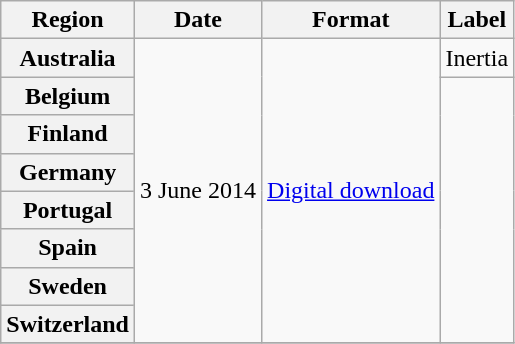<table class="wikitable plainrowheaders">
<tr>
<th>Region</th>
<th>Date</th>
<th>Format</th>
<th>Label</th>
</tr>
<tr>
<th scope="row">Australia</th>
<td rowspan="8">3 June 2014</td>
<td rowspan="8"><a href='#'>Digital download</a></td>
<td>Inertia</td>
</tr>
<tr>
<th scope="row">Belgium</th>
<td rowspan="7"></td>
</tr>
<tr>
<th scope="row">Finland</th>
</tr>
<tr>
<th scope="row">Germany</th>
</tr>
<tr>
<th scope="row">Portugal</th>
</tr>
<tr>
<th scope="row">Spain</th>
</tr>
<tr>
<th scope="row">Sweden</th>
</tr>
<tr>
<th scope="row">Switzerland</th>
</tr>
<tr>
</tr>
</table>
